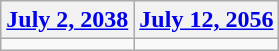<table class=wikitable>
<tr>
<th><a href='#'>July 2, 2038</a></th>
<th><a href='#'>July 12, 2056</a></th>
</tr>
<tr>
<td></td>
<td></td>
</tr>
</table>
